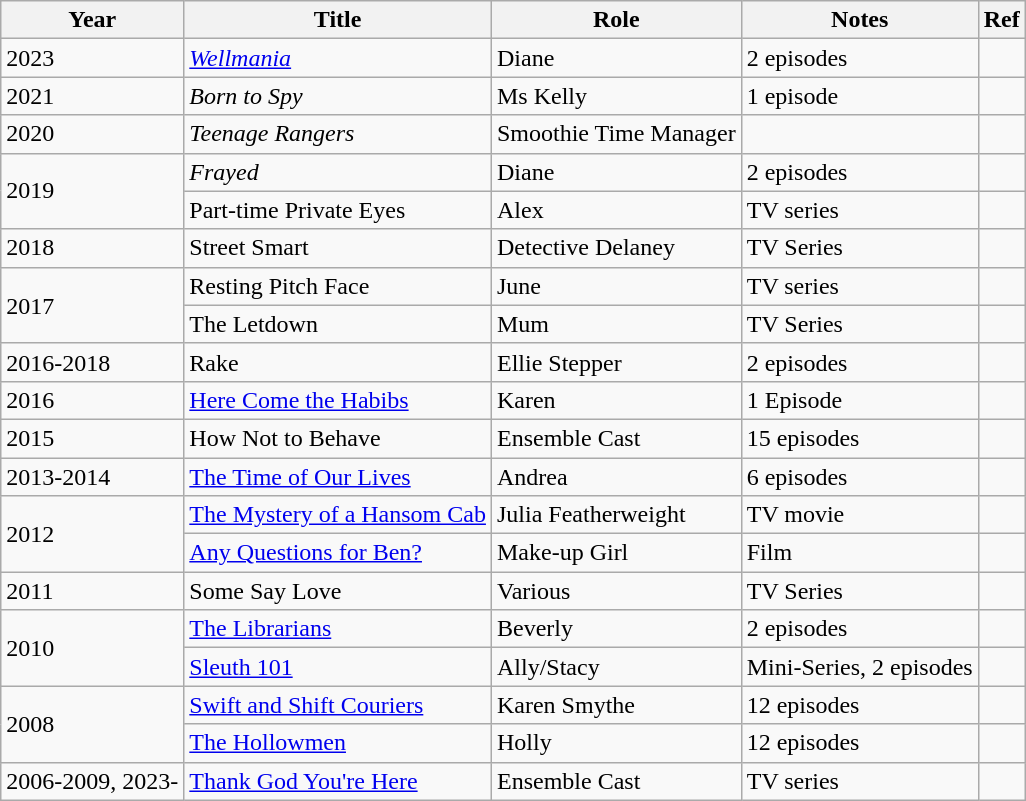<table class="wikitable sortable">
<tr>
<th>Year</th>
<th>Title</th>
<th>Role</th>
<th>Notes</th>
<th>Ref</th>
</tr>
<tr>
<td>2023</td>
<td><em><a href='#'>Wellmania</a></em></td>
<td>Diane</td>
<td>2 episodes</td>
<td></td>
</tr>
<tr>
<td>2021</td>
<td><em>Born to Spy</em></td>
<td>Ms Kelly</td>
<td>1 episode</td>
<td></td>
</tr>
<tr>
<td>2020</td>
<td><em>Teenage Rangers</em></td>
<td>Smoothie Time Manager</td>
<td></td>
<td></td>
</tr>
<tr>
<td rowspan="2">2019</td>
<td><em>Frayed</em></td>
<td>Diane</td>
<td>2 episodes</td>
<td></td>
</tr>
<tr>
<td>Part-time Private Eyes</td>
<td>Alex</td>
<td>TV series</td>
<td></td>
</tr>
<tr>
<td>2018</td>
<td>Street Smart</td>
<td>Detective Delaney</td>
<td>TV Series</td>
<td></td>
</tr>
<tr>
<td rowspan="2">2017</td>
<td>Resting Pitch Face</td>
<td>June</td>
<td>TV series</td>
<td></td>
</tr>
<tr>
<td>The Letdown</td>
<td>Mum</td>
<td>TV Series</td>
<td></td>
</tr>
<tr>
<td>2016-2018</td>
<td>Rake</td>
<td>Ellie Stepper</td>
<td>2 episodes</td>
<td></td>
</tr>
<tr>
<td>2016</td>
<td><a href='#'>Here Come the Habibs</a></td>
<td>Karen</td>
<td>1 Episode</td>
<td></td>
</tr>
<tr>
<td>2015</td>
<td>How Not to Behave</td>
<td>Ensemble Cast</td>
<td>15 episodes</td>
<td></td>
</tr>
<tr>
<td>2013-2014</td>
<td><a href='#'>The Time of Our Lives</a></td>
<td>Andrea</td>
<td>6 episodes</td>
<td></td>
</tr>
<tr>
<td rowspan="2">2012</td>
<td><a href='#'>The Mystery of a Hansom Cab</a></td>
<td>Julia Featherweight</td>
<td>TV movie</td>
<td></td>
</tr>
<tr>
<td><a href='#'>Any Questions for Ben?</a></td>
<td>Make-up Girl</td>
<td>Film</td>
<td></td>
</tr>
<tr>
<td>2011</td>
<td>Some Say Love</td>
<td>Various</td>
<td>TV Series</td>
<td></td>
</tr>
<tr>
<td rowspan="2">2010</td>
<td><a href='#'>The Librarians</a></td>
<td>Beverly</td>
<td>2 episodes</td>
<td></td>
</tr>
<tr>
<td><a href='#'>Sleuth 101</a></td>
<td>Ally/Stacy</td>
<td>Mini-Series, 2 episodes</td>
<td></td>
</tr>
<tr>
<td rowspan="2">2008</td>
<td><a href='#'>Swift and Shift Couriers</a></td>
<td>Karen Smythe</td>
<td>12 episodes</td>
<td></td>
</tr>
<tr>
<td><a href='#'>The Hollowmen</a></td>
<td>Holly</td>
<td>12 episodes</td>
<td></td>
</tr>
<tr>
<td>2006-2009, 2023-</td>
<td><a href='#'>Thank God You're Here</a></td>
<td>Ensemble Cast</td>
<td>TV series</td>
<td></td>
</tr>
</table>
